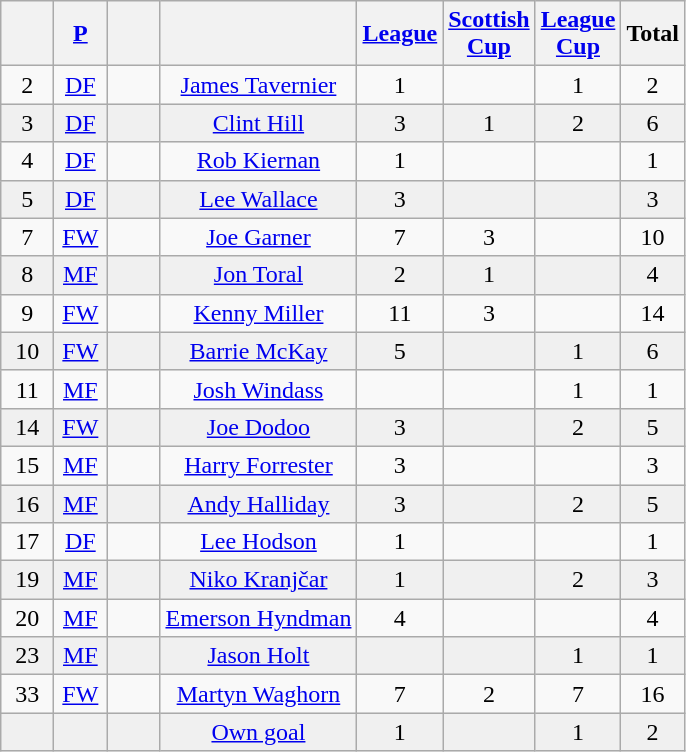<table class="wikitable sortable" style="text-align: center;">
<tr>
<th width=28><br></th>
<th width=28><a href='#'>P</a><br></th>
<th width=28><br></th>
<th><br></th>
<th><a href='#'>League</a><br></th>
<th><a href='#'>Scottish<br>Cup</a><br></th>
<th><a href='#'>League<br>Cup</a><br></th>
<th>Total<br></th>
</tr>
<tr>
<td>2</td>
<td><a href='#'>DF</a></td>
<td></td>
<td><a href='#'>James Tavernier</a></td>
<td>1</td>
<td></td>
<td>1</td>
<td>2</td>
</tr>
<tr bgcolor = "#F0F0F0">
<td>3</td>
<td><a href='#'>DF</a></td>
<td></td>
<td><a href='#'>Clint Hill</a></td>
<td>3</td>
<td>1</td>
<td>2</td>
<td>6</td>
</tr>
<tr>
<td>4</td>
<td><a href='#'>DF</a></td>
<td></td>
<td><a href='#'>Rob Kiernan</a></td>
<td>1</td>
<td></td>
<td></td>
<td>1</td>
</tr>
<tr bgcolor = "#F0F0F0">
<td>5</td>
<td><a href='#'>DF</a></td>
<td></td>
<td><a href='#'>Lee Wallace</a></td>
<td>3</td>
<td></td>
<td></td>
<td>3</td>
</tr>
<tr>
<td>7</td>
<td><a href='#'>FW</a></td>
<td></td>
<td><a href='#'>Joe Garner</a></td>
<td>7</td>
<td>3</td>
<td></td>
<td>10</td>
</tr>
<tr bgcolor = "#F0F0F0">
<td>8</td>
<td><a href='#'>MF</a></td>
<td></td>
<td><a href='#'>Jon Toral</a></td>
<td>2</td>
<td>1</td>
<td></td>
<td>4</td>
</tr>
<tr>
<td>9</td>
<td><a href='#'>FW</a></td>
<td></td>
<td><a href='#'>Kenny Miller</a></td>
<td>11</td>
<td>3</td>
<td></td>
<td>14</td>
</tr>
<tr bgcolor = "#F0F0F0">
<td>10</td>
<td><a href='#'>FW</a></td>
<td></td>
<td><a href='#'>Barrie McKay</a></td>
<td>5</td>
<td></td>
<td>1</td>
<td>6</td>
</tr>
<tr>
<td>11</td>
<td><a href='#'>MF</a></td>
<td></td>
<td><a href='#'>Josh Windass</a></td>
<td></td>
<td></td>
<td>1</td>
<td>1</td>
</tr>
<tr bgcolor = "#F0F0F0">
<td>14</td>
<td><a href='#'>FW</a></td>
<td></td>
<td><a href='#'>Joe Dodoo</a></td>
<td>3</td>
<td></td>
<td>2</td>
<td>5</td>
</tr>
<tr>
<td>15</td>
<td><a href='#'>MF</a></td>
<td></td>
<td><a href='#'>Harry Forrester</a></td>
<td>3</td>
<td></td>
<td></td>
<td>3</td>
</tr>
<tr bgcolor = "#F0F0F0">
<td>16</td>
<td><a href='#'>MF</a></td>
<td></td>
<td><a href='#'>Andy Halliday</a></td>
<td>3</td>
<td></td>
<td>2</td>
<td>5</td>
</tr>
<tr>
<td>17</td>
<td><a href='#'>DF</a></td>
<td></td>
<td><a href='#'>Lee Hodson</a></td>
<td>1</td>
<td></td>
<td></td>
<td>1</td>
</tr>
<tr bgcolor = "#F0F0F0">
<td>19</td>
<td><a href='#'>MF</a></td>
<td></td>
<td><a href='#'>Niko Kranjčar</a></td>
<td>1</td>
<td></td>
<td>2</td>
<td>3</td>
</tr>
<tr>
<td>20</td>
<td><a href='#'>MF</a></td>
<td></td>
<td><a href='#'>Emerson Hyndman</a></td>
<td>4</td>
<td></td>
<td></td>
<td>4</td>
</tr>
<tr bgcolor = "#F0F0F0">
<td>23</td>
<td><a href='#'>MF</a></td>
<td></td>
<td><a href='#'>Jason Holt</a></td>
<td></td>
<td></td>
<td>1</td>
<td>1</td>
</tr>
<tr>
<td>33</td>
<td><a href='#'>FW</a></td>
<td></td>
<td><a href='#'>Martyn Waghorn</a></td>
<td>7</td>
<td>2</td>
<td>7</td>
<td>16</td>
</tr>
<tr bgcolor = "#F0F0F0">
<td></td>
<td></td>
<td></td>
<td><a href='#'>Own goal</a></td>
<td>1</td>
<td></td>
<td>1</td>
<td>2</td>
</tr>
</table>
